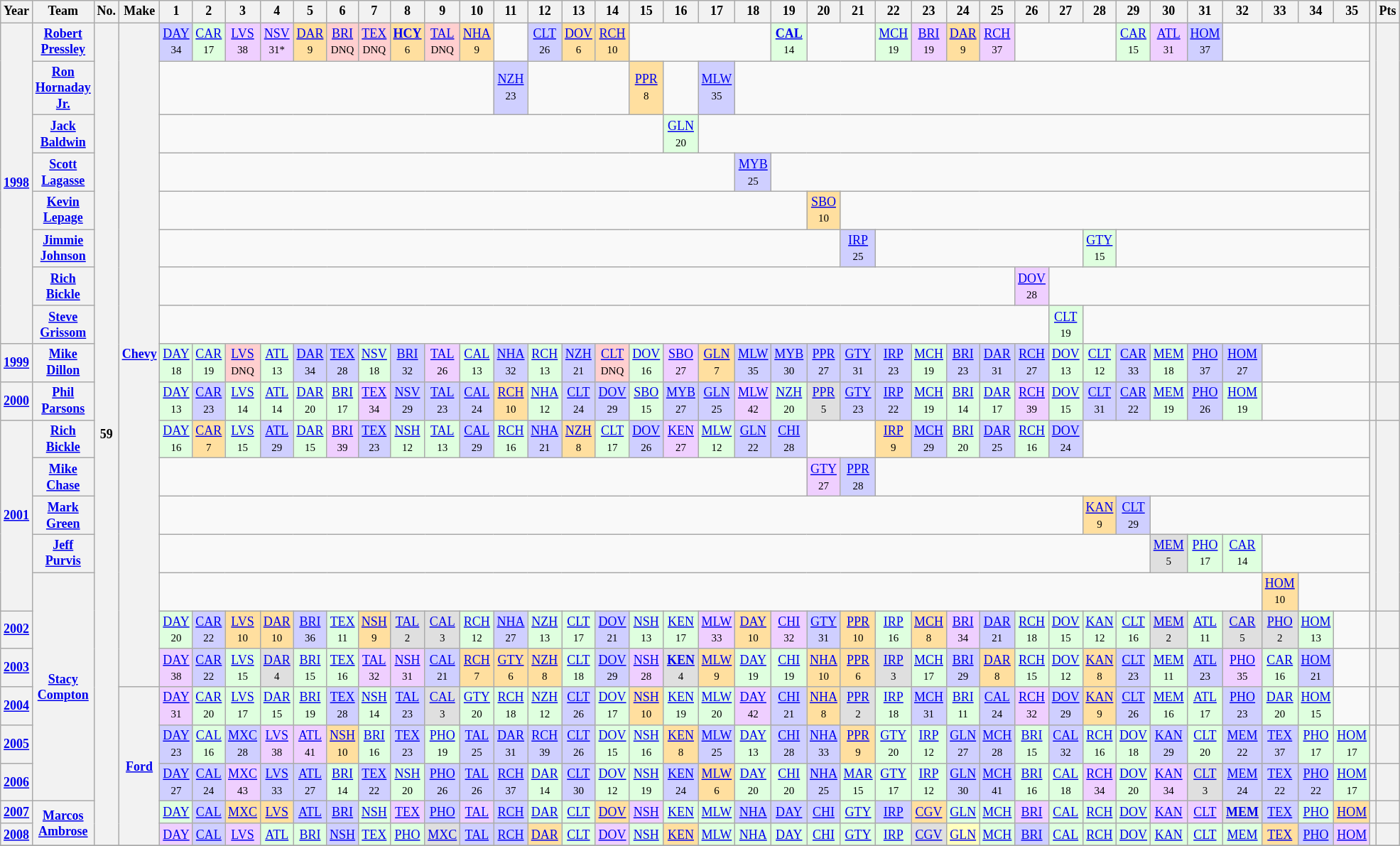<table class="wikitable" style="text-align:center; font-size:75%">
<tr>
<th>Year</th>
<th>Team</th>
<th>No.</th>
<th>Make</th>
<th>1</th>
<th>2</th>
<th>3</th>
<th>4</th>
<th>5</th>
<th>6</th>
<th>7</th>
<th>8</th>
<th>9</th>
<th>10</th>
<th>11</th>
<th>12</th>
<th>13</th>
<th>14</th>
<th>15</th>
<th>16</th>
<th>17</th>
<th>18</th>
<th>19</th>
<th>20</th>
<th>21</th>
<th>22</th>
<th>23</th>
<th>24</th>
<th>25</th>
<th>26</th>
<th>27</th>
<th>28</th>
<th>29</th>
<th>30</th>
<th>31</th>
<th>32</th>
<th>33</th>
<th>34</th>
<th>35</th>
<th></th>
<th>Pts</th>
</tr>
<tr>
<th rowspan=8><a href='#'>1998</a></th>
<th><a href='#'>Robert Pressley</a></th>
<th rowspan=22>59</th>
<th rowspan=17><a href='#'>Chevy</a></th>
<td style="background:#CFCFFF;"><a href='#'>DAY</a><br><small>34</small></td>
<td style="background:#DFFFDF;"><a href='#'>CAR</a><br><small>17</small></td>
<td style="background:#EFCFFF;"><a href='#'>LVS</a><br><small>38</small></td>
<td style="background:#EFCFFF;"><a href='#'>NSV</a><br><small>31*</small></td>
<td style="background:#FFDF9F;"><a href='#'>DAR</a><br><small>9</small></td>
<td style="background:#FFCFCF;"><a href='#'>BRI</a><br><small>DNQ</small></td>
<td style="background:#FFCFCF;"><a href='#'>TEX</a><br><small>DNQ</small></td>
<td style="background:#FFDF9F;"><strong><a href='#'>HCY</a></strong><br><small>6</small></td>
<td style="background:#FFCFCF;"><a href='#'>TAL</a><br><small>DNQ</small></td>
<td style="background:#FFDF9F;"><a href='#'>NHA</a><br><small>9</small></td>
<td></td>
<td style="background:#CFCFFF;"><a href='#'>CLT</a><br><small>26</small></td>
<td style="background:#FFDF9F;"><a href='#'>DOV</a><br><small>6</small></td>
<td style="background:#FFDF9F;"><a href='#'>RCH</a><br><small>10</small></td>
<td colspan=4></td>
<td style="background:#DFFFDF;"><strong><a href='#'>CAL</a></strong><br><small>14</small></td>
<td colspan=2></td>
<td style="background:#DFFFDF;"><a href='#'>MCH</a><br><small>19</small></td>
<td style="background:#EFCFFF;"><a href='#'>BRI</a><br><small>19</small></td>
<td style="background:#FFDF9F;"><a href='#'>DAR</a><br><small>9</small></td>
<td style="background:#EFCFFF;"><a href='#'>RCH</a><br><small>37</small></td>
<td colspan=3></td>
<td style="background:#DFFFDF;"><a href='#'>CAR</a><br><small>15</small></td>
<td style="background:#EFCFFF;"><a href='#'>ATL</a><br><small>31</small></td>
<td style="background:#CFCFFF;"><a href='#'>HOM</a><br><small>37</small></td>
<td colspan=4></td>
<th rowspan=8></th>
<th rowspan=8></th>
</tr>
<tr>
<th><a href='#'>Ron Hornaday Jr.</a></th>
<td colspan=10></td>
<td style="background:#CFCFFF;"><a href='#'>NZH</a><br><small>23</small></td>
<td colspan=3></td>
<td style="background:#FFDF9F;"><a href='#'>PPR</a><br><small>8</small></td>
<td></td>
<td style="background:#CFCFFF;"><a href='#'>MLW</a><br><small>35</small></td>
<td colspan=18></td>
</tr>
<tr>
<th><a href='#'>Jack Baldwin</a></th>
<td colspan=15></td>
<td style="background:#DFFFDF;"><a href='#'>GLN</a><br><small>20</small></td>
<td colspan=19></td>
</tr>
<tr>
<th><a href='#'>Scott Lagasse</a></th>
<td colspan=17></td>
<td style="background:#CFCFFF;"><a href='#'>MYB</a><br><small>25</small></td>
<td colspan=18></td>
</tr>
<tr>
<th><a href='#'>Kevin Lepage</a></th>
<td colspan=19></td>
<td style="background:#FFDF9F;"><a href='#'>SBO</a><br><small>10</small></td>
<td colspan=15></td>
</tr>
<tr>
<th><a href='#'>Jimmie Johnson</a></th>
<td colspan=20></td>
<td style="background:#CFCFFF;"><a href='#'>IRP</a><br><small>25</small></td>
<td colspan=6></td>
<td style="background:#DFFFDF;"><a href='#'>GTY</a><br><small>15</small></td>
<td colspan=7></td>
</tr>
<tr>
<th><a href='#'>Rich Bickle</a></th>
<td colspan=25></td>
<td style="background:#EFCFFF;"><a href='#'>DOV</a><br><small>28</small></td>
<td colspan=9></td>
</tr>
<tr>
<th><a href='#'>Steve Grissom</a></th>
<td colspan=26></td>
<td style="background:#DFFFDF;"><a href='#'>CLT</a><br><small>19</small></td>
<td colspan=8></td>
</tr>
<tr>
<th><a href='#'>1999</a></th>
<th><a href='#'>Mike Dillon</a></th>
<td style="background:#DFFFDF;"><a href='#'>DAY</a><br><small>18</small></td>
<td style="background:#DFFFDF;"><a href='#'>CAR</a><br><small>19</small></td>
<td style="background:#FFCFCF;"><a href='#'>LVS</a><br><small>DNQ</small></td>
<td style="background:#DFFFDF;"><a href='#'>ATL</a><br><small>13</small></td>
<td style="background:#CFCFFF;"><a href='#'>DAR</a><br><small>34</small></td>
<td style="background:#CFCFFF;"><a href='#'>TEX</a><br><small>28</small></td>
<td style="background:#DFFFDF;"><a href='#'>NSV</a><br><small>18</small></td>
<td style="background:#CFCFFF;"><a href='#'>BRI</a><br><small>32</small></td>
<td style="background:#EFCFFF;"><a href='#'>TAL</a><br><small>26</small></td>
<td style="background:#DFFFDF;"><a href='#'>CAL</a><br><small>13</small></td>
<td style="background:#CFCFFF;"><a href='#'>NHA</a><br><small>32</small></td>
<td style="background:#DFFFDF;"><a href='#'>RCH</a><br><small>13</small></td>
<td style="background:#CFCFFF;"><a href='#'>NZH</a><br><small>21</small></td>
<td style="background:#FFCFCF;"><a href='#'>CLT</a><br><small>DNQ</small></td>
<td style="background:#DFFFDF;"><a href='#'>DOV</a><br><small>16</small></td>
<td style="background:#EFCFFF;"><a href='#'>SBO</a><br><small>27</small></td>
<td style="background:#FFDF9F;"><a href='#'>GLN</a><br><small>7</small></td>
<td style="background:#CFCFFF;"><a href='#'>MLW</a><br><small>35</small></td>
<td style="background:#CFCFFF;"><a href='#'>MYB</a><br><small>30</small></td>
<td style="background:#CFCFFF;"><a href='#'>PPR</a><br><small>27</small></td>
<td style="background:#CFCFFF;"><a href='#'>GTY</a><br><small>31</small></td>
<td style="background:#CFCFFF;"><a href='#'>IRP</a><br><small>23</small></td>
<td style="background:#DFFFDF;"><a href='#'>MCH</a><br><small>19</small></td>
<td style="background:#CFCFFF;"><a href='#'>BRI</a><br><small>23</small></td>
<td style="background:#CFCFFF;"><a href='#'>DAR</a><br><small>31</small></td>
<td style="background:#CFCFFF;"><a href='#'>RCH</a><br><small>27</small></td>
<td style="background:#DFFFDF;"><a href='#'>DOV</a><br><small>13</small></td>
<td style="background:#DFFFDF;"><a href='#'>CLT</a><br><small>12</small></td>
<td style="background:#CFCFFF;"><a href='#'>CAR</a><br><small>33</small></td>
<td style="background:#DFFFDF;"><a href='#'>MEM</a><br><small>18</small></td>
<td style="background:#CFCFFF;"><a href='#'>PHO</a><br><small>37</small></td>
<td style="background:#CFCFFF;"><a href='#'>HOM</a><br><small>27</small></td>
<td colspan=3></td>
<th></th>
<th></th>
</tr>
<tr>
<th><a href='#'>2000</a></th>
<th><a href='#'>Phil Parsons</a></th>
<td style="background:#DFFFDF;"><a href='#'>DAY</a><br><small>13</small></td>
<td style="background:#CFCFFF;"><a href='#'>CAR</a><br><small>23</small></td>
<td style="background:#DFFFDF;"><a href='#'>LVS</a><br><small>14</small></td>
<td style="background:#DFFFDF;"><a href='#'>ATL</a><br><small>14</small></td>
<td style="background:#DFFFDF;"><a href='#'>DAR</a><br><small>20</small></td>
<td style="background:#DFFFDF;"><a href='#'>BRI</a><br><small>17</small></td>
<td style="background:#EFCFFF;"><a href='#'>TEX</a><br><small>34</small></td>
<td style="background:#CFCFFF;"><a href='#'>NSV</a><br><small>29</small></td>
<td style="background:#CFCFFF;"><a href='#'>TAL</a><br><small>23</small></td>
<td style="background:#CFCFFF;"><a href='#'>CAL</a><br><small>24</small></td>
<td style="background:#FFDF9F;"><a href='#'>RCH</a><br><small>10</small></td>
<td style="background:#DFFFDF;"><a href='#'>NHA</a><br><small>12</small></td>
<td style="background:#CFCFFF;"><a href='#'>CLT</a><br><small>24</small></td>
<td style="background:#CFCFFF;"><a href='#'>DOV</a><br><small>29</small></td>
<td style="background:#DFFFDF;"><a href='#'>SBO</a><br><small>15</small></td>
<td style="background:#CFCFFF;"><a href='#'>MYB</a><br><small>27</small></td>
<td style="background:#CFCFFF;"><a href='#'>GLN</a><br><small>25</small></td>
<td style="background:#EFCFFF;"><a href='#'>MLW</a><br><small>42</small></td>
<td style="background:#DFFFDF;"><a href='#'>NZH</a><br><small>20</small></td>
<td style="background:#DFDFDF;"><a href='#'>PPR</a><br><small>5</small></td>
<td style="background:#CFCFFF;"><a href='#'>GTY</a><br><small>23</small></td>
<td style="background:#CFCFFF;"><a href='#'>IRP</a><br><small>22</small></td>
<td style="background:#DFFFDF;"><a href='#'>MCH</a><br><small>19</small></td>
<td style="background:#DFFFDF;"><a href='#'>BRI</a><br><small>14</small></td>
<td style="background:#DFFFDF;"><a href='#'>DAR</a><br><small>17</small></td>
<td style="background:#EFCFFF;"><a href='#'>RCH</a><br><small>39</small></td>
<td style="background:#DFFFDF;"><a href='#'>DOV</a><br><small>15</small></td>
<td style="background:#CFCFFF;"><a href='#'>CLT</a><br><small>31</small></td>
<td style="background:#CFCFFF;"><a href='#'>CAR</a><br><small>22</small></td>
<td style="background:#DFFFDF;"><a href='#'>MEM</a><br><small>19</small></td>
<td style="background:#CFCFFF;"><a href='#'>PHO</a><br><small>26</small></td>
<td style="background:#DFFFDF;"><a href='#'>HOM</a><br><small>19</small></td>
<td colspan=3></td>
<th></th>
<th></th>
</tr>
<tr>
<th rowspan=5><a href='#'>2001</a></th>
<th><a href='#'>Rich Bickle</a></th>
<td style="background:#DFFFDF;"><a href='#'>DAY</a><br><small>16</small></td>
<td style="background:#FFDF9F;"><a href='#'>CAR</a><br><small>7</small></td>
<td style="background:#DFFFDF;"><a href='#'>LVS</a><br><small>15</small></td>
<td style="background:#CFCFFF;"><a href='#'>ATL</a><br><small>29</small></td>
<td style="background:#DFFFDF;"><a href='#'>DAR</a><br><small>15</small></td>
<td style="background:#EFCFFF;"><a href='#'>BRI</a><br><small>39</small></td>
<td style="background:#CFCFFF;"><a href='#'>TEX</a><br><small>23</small></td>
<td style="background:#DFFFDF;"><a href='#'>NSH</a><br><small>12</small></td>
<td style="background:#DFFFDF;"><a href='#'>TAL</a><br><small>13</small></td>
<td style="background:#CFCFFF;"><a href='#'>CAL</a><br><small>29</small></td>
<td style="background:#DFFFDF;"><a href='#'>RCH</a><br><small>16</small></td>
<td style="background:#CFCFFF;"><a href='#'>NHA</a><br><small>21</small></td>
<td style="background:#FFDF9F;"><a href='#'>NZH</a><br><small>8</small></td>
<td style="background:#DFFFDF;"><a href='#'>CLT</a><br><small>17</small></td>
<td style="background:#CFCFFF;"><a href='#'>DOV</a><br><small>26</small></td>
<td style="background:#EFCFFF;"><a href='#'>KEN</a><br><small>27</small></td>
<td style="background:#DFFFDF;"><a href='#'>MLW</a><br><small>12</small></td>
<td style="background:#CFCFFF;"><a href='#'>GLN</a><br><small>22</small></td>
<td style="background:#CFCFFF;"><a href='#'>CHI</a><br><small>28</small></td>
<td colspan=2></td>
<td style="background:#FFDF9F;"><a href='#'>IRP</a><br><small>9</small></td>
<td style="background:#CFCFFF;"><a href='#'>MCH</a><br><small>29</small></td>
<td style="background:#DFFFDF;"><a href='#'>BRI</a><br><small>20</small></td>
<td style="background:#CFCFFF;"><a href='#'>DAR</a><br><small>25</small></td>
<td style="background:#DFFFDF;"><a href='#'>RCH</a><br><small>16</small></td>
<td style="background:#CFCFFF;"><a href='#'>DOV</a><br><small>24</small></td>
<td colspan=8></td>
<th rowspan=5></th>
<th rowspan=5></th>
</tr>
<tr>
<th><a href='#'>Mike Chase</a></th>
<td colspan=19></td>
<td style="background:#EFCFFF;"><a href='#'>GTY</a><br><small>27</small></td>
<td style="background:#CFCFFF;"><a href='#'>PPR</a><br><small>28</small></td>
<td colspan=14></td>
</tr>
<tr>
<th><a href='#'>Mark Green</a></th>
<td colspan=27></td>
<td style="background:#FFDF9F;"><a href='#'>KAN</a><br><small>9</small></td>
<td style="background:#CFCFFF;"><a href='#'>CLT</a><br><small>29</small></td>
<td colspan=6></td>
</tr>
<tr>
<th><a href='#'>Jeff Purvis</a></th>
<td colspan=29></td>
<td style="background:#DFDFDF;"><a href='#'>MEM</a><br><small>5</small></td>
<td style="background:#DFFFDF;"><a href='#'>PHO</a><br><small>17</small></td>
<td style="background:#DFFFDF;"><a href='#'>CAR</a><br><small>14</small></td>
<td colspan=3></td>
</tr>
<tr>
<th rowspan=6><a href='#'>Stacy Compton</a></th>
<td colspan=32></td>
<td style="background:#FFDF9F;"><a href='#'>HOM</a><br><small>10</small></td>
<td colspan=2></td>
</tr>
<tr>
<th><a href='#'>2002</a></th>
<td style="background:#DFFFDF;"><a href='#'>DAY</a><br><small>20</small></td>
<td style="background:#CFCFFF;"><a href='#'>CAR</a><br><small>22</small></td>
<td style="background:#FFDF9F;"><a href='#'>LVS</a><br><small>10</small></td>
<td style="background:#FFDF9F;"><a href='#'>DAR</a><br><small>10</small></td>
<td style="background:#CFCFFF;"><a href='#'>BRI</a><br><small>36</small></td>
<td style="background:#DFFFDF;"><a href='#'>TEX</a><br><small>11</small></td>
<td style="background:#FFDF9F;"><a href='#'>NSH</a><br><small>9</small></td>
<td style="background:#DFDFDF;"><a href='#'>TAL</a><br><small>2</small></td>
<td style="background:#DFDFDF;"><a href='#'>CAL</a><br><small>3</small></td>
<td style="background:#DFFFDF;"><a href='#'>RCH</a><br><small>12</small></td>
<td style="background:#CFCFFF;"><a href='#'>NHA</a><br><small>27</small></td>
<td style="background:#DFFFDF;"><a href='#'>NZH</a><br><small>13</small></td>
<td style="background:#DFFFDF;"><a href='#'>CLT</a><br><small>17</small></td>
<td style="background:#CFCFFF;"><a href='#'>DOV</a><br><small>21</small></td>
<td style="background:#DFFFDF;"><a href='#'>NSH</a><br><small>13</small></td>
<td style="background:#DFFFDF;"><a href='#'>KEN</a><br><small>17</small></td>
<td style="background:#EFCFFF;"><a href='#'>MLW</a><br><small>33</small></td>
<td style="background:#FFDF9F;"><a href='#'>DAY</a><br><small>10</small></td>
<td style="background:#EFCFFF;"><a href='#'>CHI</a><br><small>32</small></td>
<td style="background:#CFCFFF;"><a href='#'>GTY</a><br><small>31</small></td>
<td style="background:#FFDF9F;"><a href='#'>PPR</a><br><small>10</small></td>
<td style="background:#DFFFDF;"><a href='#'>IRP</a><br><small>16</small></td>
<td style="background:#FFDF9F;"><a href='#'>MCH</a><br><small>8</small></td>
<td style="background:#EFCFFF;"><a href='#'>BRI</a><br><small>34</small></td>
<td style="background:#CFCFFF;"><a href='#'>DAR</a><br><small>21</small></td>
<td style="background:#DFFFDF;"><a href='#'>RCH</a><br><small>18</small></td>
<td style="background:#DFFFDF;"><a href='#'>DOV</a><br><small>15</small></td>
<td style="background:#DFFFDF;"><a href='#'>KAN</a><br><small>12</small></td>
<td style="background:#DFFFDF;"><a href='#'>CLT</a><br><small>16</small></td>
<td style="background:#DFDFDF;"><a href='#'>MEM</a><br><small>2</small></td>
<td style="background:#DFFFDF;"><a href='#'>ATL</a><br><small>11</small></td>
<td style="background:#DFDFDF;"><a href='#'>CAR</a><br><small>5</small></td>
<td style="background:#DFDFDF;"><a href='#'>PHO</a><br><small>2</small></td>
<td style="background:#DFFFDF;"><a href='#'>HOM</a><br><small>13</small></td>
<td></td>
<th></th>
<th></th>
</tr>
<tr>
<th><a href='#'>2003</a></th>
<td style="background:#EFCFFF;"><a href='#'>DAY</a><br><small>38</small></td>
<td style="background:#CFCFFF;"><a href='#'>CAR</a><br><small>22</small></td>
<td style="background:#DFFFDF;"><a href='#'>LVS</a><br><small>15</small></td>
<td style="background:#DFDFDF;"><a href='#'>DAR</a><br><small>4</small></td>
<td style="background:#DFFFDF;"><a href='#'>BRI</a><br><small>15</small></td>
<td style="background:#DFFFDF;"><a href='#'>TEX</a><br><small>16</small></td>
<td style="background:#EFCFFF;"><a href='#'>TAL</a><br><small>32</small></td>
<td style="background:#EFCFFF;"><a href='#'>NSH</a><br><small>31</small></td>
<td style="background:#CFCFFF;"><a href='#'>CAL</a><br><small>21</small></td>
<td style="background:#FFDF9F;"><a href='#'>RCH</a><br><small>7</small></td>
<td style="background:#FFDF9F;"><a href='#'>GTY</a><br><small>6</small></td>
<td style="background:#FFDF9F;"><a href='#'>NZH</a><br><small>8</small></td>
<td style="background:#DFFFDF;"><a href='#'>CLT</a><br><small>18</small></td>
<td style="background:#CFCFFF;"><a href='#'>DOV</a><br><small>29</small></td>
<td style="background:#EFCFFF;"><a href='#'>NSH</a><br><small>28</small></td>
<td style="background:#DFDFDF;"><strong><a href='#'>KEN</a></strong><br><small>4</small></td>
<td style="background:#FFDF9F;"><a href='#'>MLW</a><br><small>9</small></td>
<td style="background:#DFFFDF;"><a href='#'>DAY</a><br><small>19</small></td>
<td style="background:#DFFFDF;"><a href='#'>CHI</a><br><small>19</small></td>
<td style="background:#FFDF9F;"><a href='#'>NHA</a><br><small>10</small></td>
<td style="background:#FFDF9F;"><a href='#'>PPR</a><br><small>6</small></td>
<td style="background:#DFDFDF;"><a href='#'>IRP</a><br><small>3</small></td>
<td style="background:#DFFFDF;"><a href='#'>MCH</a><br><small>17</small></td>
<td style="background:#CFCFFF;"><a href='#'>BRI</a><br><small>29</small></td>
<td style="background:#FFDF9F;"><a href='#'>DAR</a><br><small>8</small></td>
<td style="background:#DFFFDF;"><a href='#'>RCH</a><br><small>15</small></td>
<td style="background:#DFFFDF;"><a href='#'>DOV</a><br><small>12</small></td>
<td style="background:#FFDF9F;"><a href='#'>KAN</a><br><small>8</small></td>
<td style="background:#CFCFFF;"><a href='#'>CLT</a><br><small>23</small></td>
<td style="background:#DFFFDF;"><a href='#'>MEM</a><br><small>11</small></td>
<td style="background:#CFCFFF;"><a href='#'>ATL</a><br><small>23</small></td>
<td style="background:#EFCFFF;"><a href='#'>PHO</a><br><small>35</small></td>
<td style="background:#DFFFDF;"><a href='#'>CAR</a><br><small>16</small></td>
<td style="background:#CFCFFF;"><a href='#'>HOM</a><br><small>21</small></td>
<td></td>
<th></th>
<th></th>
</tr>
<tr>
<th><a href='#'>2004</a></th>
<th rowspan=5><a href='#'>Ford</a></th>
<td style="background:#EFCFFF;"><a href='#'>DAY</a><br><small>31</small></td>
<td style="background:#DFFFDF;"><a href='#'>CAR</a><br><small>20</small></td>
<td style="background:#DFFFDF;"><a href='#'>LVS</a><br><small>17</small></td>
<td style="background:#DFFFDF;"><a href='#'>DAR</a><br><small>15</small></td>
<td style="background:#DFFFDF;"><a href='#'>BRI</a><br><small>19</small></td>
<td style="background:#CFCFFF;"><a href='#'>TEX</a><br><small>28</small></td>
<td style="background:#DFFFDF;"><a href='#'>NSH</a><br><small>14</small></td>
<td style="background:#CFCFFF;"><a href='#'>TAL</a><br><small>23</small></td>
<td style="background:#DFDFDF;"><a href='#'>CAL</a><br><small>3</small></td>
<td style="background:#DFFFDF;"><a href='#'>GTY</a><br><small>20</small></td>
<td style="background:#DFFFDF;"><a href='#'>RCH</a><br><small>18</small></td>
<td style="background:#DFFFDF;"><a href='#'>NZH</a><br><small>12</small></td>
<td style="background:#CFCFFF;"><a href='#'>CLT</a><br><small>26</small></td>
<td style="background:#DFFFDF;"><a href='#'>DOV</a><br><small>17</small></td>
<td style="background:#FFDF9F;"><a href='#'>NSH</a><br><small>10</small></td>
<td style="background:#DFFFDF;"><a href='#'>KEN</a><br><small>19</small></td>
<td style="background:#DFFFDF;"><a href='#'>MLW</a><br><small>20</small></td>
<td style="background:#EFCFFF;"><a href='#'>DAY</a><br><small>42</small></td>
<td style="background:#CFCFFF;"><a href='#'>CHI</a><br><small>21</small></td>
<td style="background:#FFDF9F;"><a href='#'>NHA</a><br><small>8</small></td>
<td style="background:#DFDFDF;"><a href='#'>PPR</a><br><small>2</small></td>
<td style="background:#DFFFDF;"><a href='#'>IRP</a><br><small>18</small></td>
<td style="background:#CFCFFF;"><a href='#'>MCH</a><br><small>31</small></td>
<td style="background:#DFFFDF;"><a href='#'>BRI</a><br><small>11</small></td>
<td style="background:#CFCFFF;"><a href='#'>CAL</a><br><small>24</small></td>
<td style="background:#EFCFFF;"><a href='#'>RCH</a><br><small>32</small></td>
<td style="background:#CFCFFF;"><a href='#'>DOV</a><br><small>29</small></td>
<td style="background:#FFDF9F;"><a href='#'>KAN</a><br><small>9</small></td>
<td style="background:#CFCFFF;"><a href='#'>CLT</a><br><small>26</small></td>
<td style="background:#DFFFDF;"><a href='#'>MEM</a><br><small>16</small></td>
<td style="background:#DFFFDF;"><a href='#'>ATL</a><br><small>17</small></td>
<td style="background:#CFCFFF;"><a href='#'>PHO</a><br><small>23</small></td>
<td style="background:#DFFFDF;"><a href='#'>DAR</a><br><small>20</small></td>
<td style="background:#DFFFDF;"><a href='#'>HOM</a><br><small>15</small></td>
<td></td>
<th></th>
<th></th>
</tr>
<tr>
<th><a href='#'>2005</a></th>
<td style="background:#CFCFFF;"><a href='#'>DAY</a><br><small>23</small></td>
<td style="background:#DFFFDF;"><a href='#'>CAL</a><br><small>16</small></td>
<td style="background:#CFCFFF;"><a href='#'>MXC</a><br><small>28</small></td>
<td style="background:#EFCFFF;"><a href='#'>LVS</a><br><small>38</small></td>
<td style="background:#EFCFFF;"><a href='#'>ATL</a><br><small>41</small></td>
<td style="background:#FFDF9F;"><a href='#'>NSH</a><br><small>10</small></td>
<td style="background:#DFFFDF;"><a href='#'>BRI</a><br><small>16</small></td>
<td style="background:#CFCFFF;"><a href='#'>TEX</a><br><small>23</small></td>
<td style="background:#DFFFDF;"><a href='#'>PHO</a><br><small>19</small></td>
<td style="background:#CFCFFF;"><a href='#'>TAL</a><br><small>25</small></td>
<td style="background:#CFCFFF;"><a href='#'>DAR</a><br><small>31</small></td>
<td style="background:#CFCFFF;"><a href='#'>RCH</a><br><small>39</small></td>
<td style="background:#CFCFFF;"><a href='#'>CLT</a><br><small>26</small></td>
<td style="background:#DFFFDF;"><a href='#'>DOV</a><br><small>15</small></td>
<td style="background:#DFFFDF;"><a href='#'>NSH</a><br><small>16</small></td>
<td style="background:#FFDF9F;"><a href='#'>KEN</a><br><small>8</small></td>
<td style="background:#CFCFFF;"><a href='#'>MLW</a><br><small>25</small></td>
<td style="background:#DFFFDF;"><a href='#'>DAY</a><br><small>13</small></td>
<td style="background:#CFCFFF;"><a href='#'>CHI</a><br><small>28</small></td>
<td style="background:#CFCFFF;"><a href='#'>NHA</a><br><small>33</small></td>
<td style="background:#FFDF9F;"><a href='#'>PPR</a><br><small>9</small></td>
<td style="background:#DFFFDF;"><a href='#'>GTY</a><br><small>20</small></td>
<td style="background:#DFFFDF;"><a href='#'>IRP</a><br><small>12</small></td>
<td style="background:#CFCFFF;"><a href='#'>GLN</a><br><small>27</small></td>
<td style="background:#CFCFFF;"><a href='#'>MCH</a><br><small>28</small></td>
<td style="background:#DFFFDF;"><a href='#'>BRI</a><br><small>15</small></td>
<td style="background:#CFCFFF;"><a href='#'>CAL</a><br><small>32</small></td>
<td style="background:#DFFFDF;"><a href='#'>RCH</a><br><small>16</small></td>
<td style="background:#DFFFDF;"><a href='#'>DOV</a><br><small>18</small></td>
<td style="background:#CFCFFF;"><a href='#'>KAN</a><br><small>29</small></td>
<td style="background:#DFFFDF;"><a href='#'>CLT</a><br><small>20</small></td>
<td style="background:#CFCFFF;"><a href='#'>MEM</a><br><small>22</small></td>
<td style="background:#CFCFFF;"><a href='#'>TEX</a><br><small>37</small></td>
<td style="background:#DFFFDF;"><a href='#'>PHO</a><br><small>17</small></td>
<td style="background:#DFFFDF;"><a href='#'>HOM</a><br><small>17</small></td>
<th></th>
<th></th>
</tr>
<tr>
<th><a href='#'>2006</a></th>
<td style="background:#CFCFFF;"><a href='#'>DAY</a><br><small>27</small></td>
<td style="background:#CFCFFF;"><a href='#'>CAL</a><br><small>24</small></td>
<td style="background:#EFCFFF;"><a href='#'>MXC</a><br><small>43</small></td>
<td style="background:#CFCFFF;"><a href='#'>LVS</a><br><small>33</small></td>
<td style="background:#CFCFFF;"><a href='#'>ATL</a><br><small>27</small></td>
<td style="background:#DFFFDF;"><a href='#'>BRI</a><br><small>14</small></td>
<td style="background:#CFCFFF;"><a href='#'>TEX</a><br><small>22</small></td>
<td style="background:#DFFFDF;"><a href='#'>NSH</a><br><small>20</small></td>
<td style="background:#CFCFFF;"><a href='#'>PHO</a><br><small>26</small></td>
<td style="background:#CFCFFF;"><a href='#'>TAL</a><br><small>26</small></td>
<td style="background:#CFCFFF;"><a href='#'>RCH</a><br><small>37</small></td>
<td style="background:#DFFFDF;"><a href='#'>DAR</a><br><small>14</small></td>
<td style="background:#CFCFFF;"><a href='#'>CLT</a><br><small>30</small></td>
<td style="background:#DFFFDF;"><a href='#'>DOV</a><br><small>12</small></td>
<td style="background:#DFFFDF;"><a href='#'>NSH</a><br><small>19</small></td>
<td style="background:#CFCFFF;"><a href='#'>KEN</a><br><small>24</small></td>
<td style="background:#FFDF9F;"><a href='#'>MLW</a><br><small>6</small></td>
<td style="background:#DFFFDF;"><a href='#'>DAY</a><br><small>20</small></td>
<td style="background:#DFFFDF;"><a href='#'>CHI</a><br><small>20</small></td>
<td style="background:#CFCFFF;"><a href='#'>NHA</a><br><small>25</small></td>
<td style="background:#DFFFDF;"><a href='#'>MAR</a><br><small>15</small></td>
<td style="background:#DFFFDF;"><a href='#'>GTY</a><br><small>17</small></td>
<td style="background:#DFFFDF;"><a href='#'>IRP</a><br><small>12</small></td>
<td style="background:#CFCFFF;"><a href='#'>GLN</a><br><small>30</small></td>
<td style="background:#CFCFFF;"><a href='#'>MCH</a><br><small>41</small></td>
<td style="background:#DFFFDF;"><a href='#'>BRI</a><br><small>16</small></td>
<td style="background:#DFFFDF;"><a href='#'>CAL</a><br><small>18</small></td>
<td style="background:#EFCFFF;"><a href='#'>RCH</a><br><small>34</small></td>
<td style="background:#DFFFDF;"><a href='#'>DOV</a><br><small>20</small></td>
<td style="background:#EFCFFF;"><a href='#'>KAN</a><br><small>34</small></td>
<td style="background:#DFDFDF;"><a href='#'>CLT</a><br><small>3</small></td>
<td style="background:#CFCFFF;"><a href='#'>MEM</a><br><small>24</small></td>
<td style="background:#CFCFFF;"><a href='#'>TEX</a><br><small>22</small></td>
<td style="background:#CFCFFF;"><a href='#'>PHO</a><br><small>22</small></td>
<td style="background:#DFFFDF;"><a href='#'>HOM</a><br><small>17</small></td>
<th></th>
<th></th>
</tr>
<tr>
<th><a href='#'>2007</a></th>
<th rowspan=2><a href='#'>Marcos Ambrose</a></th>
<td style="background:#DFFFDF;"><a href='#'>DAY</a><br></td>
<td style="background:#CFCFFF;"><a href='#'>CAL</a><br></td>
<td style="background:#FFDF9F;"><a href='#'>MXC</a><br></td>
<td style="background:#FFDF9F;"><a href='#'>LVS</a><br></td>
<td style="background:#CFCFFF;"><a href='#'>ATL</a><br></td>
<td style="background:#CFCFFF;"><a href='#'>BRI</a><br></td>
<td style="background:#DFFFDF;"><a href='#'>NSH</a><br></td>
<td style="background:#EFCFFF;"><a href='#'>TEX</a><br></td>
<td style="background:#CFCFFF;"><a href='#'>PHO</a><br></td>
<td style="background:#EFCFFF;"><a href='#'>TAL</a><br></td>
<td style="background:#CFCFFF;"><a href='#'>RCH</a><br></td>
<td style="background:#DFFFDF;"><a href='#'>DAR</a><br></td>
<td style="background:#DFFFDF;"><a href='#'>CLT</a><br></td>
<td style="background:#FFDF9F;"><a href='#'>DOV</a><br></td>
<td style="background:#EFCFFF;"><a href='#'>NSH</a><br></td>
<td style="background:#DFFFDF;"><a href='#'>KEN</a><br></td>
<td style="background:#DFFFDF;"><a href='#'>MLW</a><br></td>
<td style="background:#CFCFFF;"><a href='#'>NHA</a><br></td>
<td style="background:#CFCFFF;"><a href='#'>DAY</a><br></td>
<td style="background:#CFCFFF;"><a href='#'>CHI</a><br></td>
<td style="background:#DFFFDF;"><a href='#'>GTY</a><br></td>
<td style="background:#CFCFFF;"><a href='#'>IRP</a><br></td>
<td style="background:#FFDF9F;"><a href='#'>CGV</a><br></td>
<td style="background:#DFFFDF;"><a href='#'>GLN</a><br></td>
<td style="background:#DFFFDF;"><a href='#'>MCH</a><br></td>
<td style="background:#EFCFFF;"><a href='#'>BRI</a><br></td>
<td style="background:#DFFFDF;"><a href='#'>CAL</a><br></td>
<td style="background:#DFFFDF;"><a href='#'>RCH</a><br></td>
<td style="background:#DFFFDF;"><a href='#'>DOV</a><br></td>
<td style="background:#EFCFFF;"><a href='#'>KAN</a><br></td>
<td style="background:#EFCFFF;"><a href='#'>CLT</a><br></td>
<td style="background:#DFDFDF;"><strong><a href='#'>MEM</a></strong><br></td>
<td style="background:#CFCFFF;"><a href='#'>TEX</a><br></td>
<td style="background:#DFFFDF;"><a href='#'>PHO</a><br></td>
<td style="background:#FFDF9F;"><a href='#'>HOM</a><br></td>
<th></th>
<th></th>
</tr>
<tr>
<th><a href='#'>2008</a></th>
<td style="background:#EFCFFF;"><a href='#'>DAY</a><br></td>
<td style="background:#CFCFFF;"><a href='#'>CAL</a><br></td>
<td style="background:#EFCFFF;"><a href='#'>LVS</a><br></td>
<td style="background:#DFFFDF;"><a href='#'>ATL</a><br></td>
<td style="background:#DFFFDF;"><a href='#'>BRI</a><br></td>
<td style="background:#CFCFFF;"><a href='#'>NSH</a><br></td>
<td style="background:#DFFFDF;"><a href='#'>TEX</a><br></td>
<td style="background:#DFFFDF;"><a href='#'>PHO</a><br></td>
<td style="background:#DFDFDF;"><a href='#'>MXC</a><br></td>
<td style="background:#CFCFFF;"><a href='#'>TAL</a><br></td>
<td style="background:#CFCFFF;"><a href='#'>RCH</a><br></td>
<td style="background:#FFDF9F;"><a href='#'>DAR</a><br></td>
<td style="background:#DFFFDF;"><a href='#'>CLT</a><br></td>
<td style="background:#EFCFFF;"><a href='#'>DOV</a><br></td>
<td style="background:#DFFFDF;"><a href='#'>NSH</a><br></td>
<td style="background:#FFDF9F;"><a href='#'>KEN</a><br></td>
<td style="background:#DFFFDF;"><a href='#'>MLW</a><br></td>
<td style="background:#DFFFDF;"><a href='#'>NHA</a><br></td>
<td style="background:#DFFFDF;"><a href='#'>DAY</a><br></td>
<td style="background:#DFFFDF;"><a href='#'>CHI</a><br></td>
<td style="background:#DFFFDF;"><a href='#'>GTY</a><br></td>
<td style="background:#DFFFDF;"><a href='#'>IRP</a><br></td>
<td style="background:#DFDFDF;"><a href='#'>CGV</a><br></td>
<td style="background:#FFFFBF;"><a href='#'>GLN</a><br></td>
<td style="background:#DFFFDF;"><a href='#'>MCH</a><br></td>
<td style="background:#CFCFFF;"><a href='#'>BRI</a><br></td>
<td style="background:#DFFFDF;"><a href='#'>CAL</a><br></td>
<td style="background:#DFFFDF;"><a href='#'>RCH</a><br></td>
<td style="background:#DFFFDF;"><a href='#'>DOV</a><br></td>
<td style="background:#DFFFDF;"><a href='#'>KAN</a><br></td>
<td style="background:#DFFFDF;"><a href='#'>CLT</a><br></td>
<td style="background:#DFFFDF;"><a href='#'>MEM</a><br></td>
<td style="background:#FFDF9F;"><a href='#'>TEX</a><br></td>
<td style="background:#CFCFFF;"><a href='#'>PHO</a><br></td>
<td style="background:#EFCFFF;"><a href='#'>HOM</a><br></td>
<th></th>
<th></th>
</tr>
<tr>
</tr>
</table>
